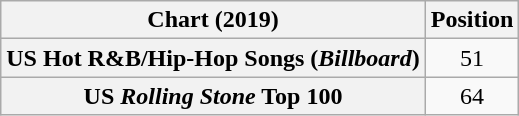<table class="wikitable sortable plainrowheaders" style="text-align:center">
<tr>
<th scope="col">Chart (2019)</th>
<th scope="col">Position</th>
</tr>
<tr>
<th scope="row">US Hot R&B/Hip-Hop Songs (<em>Billboard</em>)</th>
<td>51</td>
</tr>
<tr>
<th scope="row">US <em>Rolling Stone</em> Top 100</th>
<td>64</td>
</tr>
</table>
